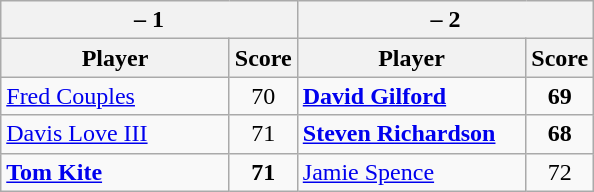<table class=wikitable>
<tr>
<th colspan=2> – 1</th>
<th colspan=2> – 2</th>
</tr>
<tr>
<th width=145>Player</th>
<th>Score</th>
<th width=145>Player</th>
<th>Score</th>
</tr>
<tr>
<td><a href='#'>Fred Couples</a></td>
<td align=center>70</td>
<td><strong><a href='#'>David Gilford</a></strong></td>
<td align=center><strong>69</strong></td>
</tr>
<tr>
<td><a href='#'>Davis Love III</a></td>
<td align=center>71</td>
<td><strong><a href='#'>Steven Richardson</a></strong></td>
<td align=center><strong>68</strong></td>
</tr>
<tr>
<td><strong><a href='#'>Tom Kite</a></strong></td>
<td align=center><strong>71</strong></td>
<td><a href='#'>Jamie Spence</a></td>
<td align=center>72</td>
</tr>
</table>
